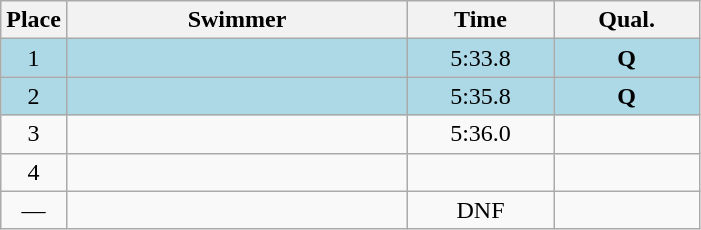<table class=wikitable style="text-align:center">
<tr>
<th>Place</th>
<th width=220>Swimmer</th>
<th width=90>Time</th>
<th width=90>Qual.</th>
</tr>
<tr bgcolor=lightblue>
<td>1</td>
<td align=left></td>
<td>5:33.8</td>
<td><strong>Q</strong></td>
</tr>
<tr bgcolor=lightblue>
<td>2</td>
<td align=left></td>
<td>5:35.8</td>
<td><strong>Q</strong></td>
</tr>
<tr>
<td>3</td>
<td align=left></td>
<td>5:36.0</td>
<td></td>
</tr>
<tr>
<td>4</td>
<td align=left></td>
<td></td>
<td></td>
</tr>
<tr>
<td>—</td>
<td align=left></td>
<td>DNF</td>
<td></td>
</tr>
</table>
